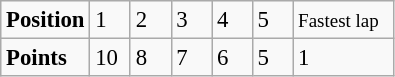<table class="wikitable" style="font-size: 95%;">
<tr>
<td><strong>Position</strong></td>
<td width=20>1</td>
<td width=20>2</td>
<td width=20>3</td>
<td width=20>4</td>
<td width=20>5</td>
<td width=60><small>Fastest lap</small></td>
</tr>
<tr>
<td><strong>Points</strong></td>
<td>10</td>
<td>8</td>
<td>7</td>
<td>6</td>
<td>5</td>
<td>1</td>
</tr>
</table>
